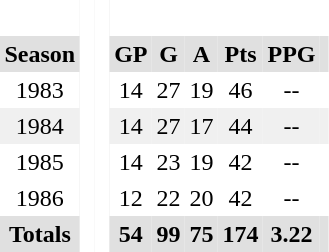<table BORDER="0" CELLPADDING="3" CELLSPACING="0">
<tr ALIGN="center" bgcolor="#e0e0e0">
<th colspan=1 bgcolor="#ffffff"> </th>
<th rowspan=99 bgcolor="#ffffff"> </th>
<th rowspan=99 bgcolor="#ffffff"> </th>
</tr>
<tr ALIGN="center" bgcolor="#e0e0e0">
<th>Season</th>
<th>GP</th>
<th>G</th>
<th>A</th>
<th>Pts</th>
<th>PPG</th>
<th></th>
</tr>
<tr ALIGN="center">
<td>1983</td>
<td>14</td>
<td>27</td>
<td>19</td>
<td>46</td>
<td>--</td>
<td></td>
</tr>
<tr ALIGN="center" bgcolor="#f0f0f0">
<td>1984</td>
<td>14</td>
<td>27</td>
<td>17</td>
<td>44</td>
<td>--</td>
<td></td>
</tr>
<tr ALIGN="center">
<td>1985</td>
<td>14</td>
<td>23</td>
<td>19</td>
<td>42</td>
<td>--</td>
<td></td>
</tr>
<tr ALIGN="center">
<td>1986</td>
<td>12</td>
<td>22</td>
<td>20</td>
<td>42</td>
<td>--</td>
<td></td>
</tr>
<tr ALIGN="center"  bgcolor="#e0e0e0">
<th colspan="1.5">Totals</th>
<th>54</th>
<th>99</th>
<th>75</th>
<th>174</th>
<th>3.22</th>
<th></th>
</tr>
</table>
